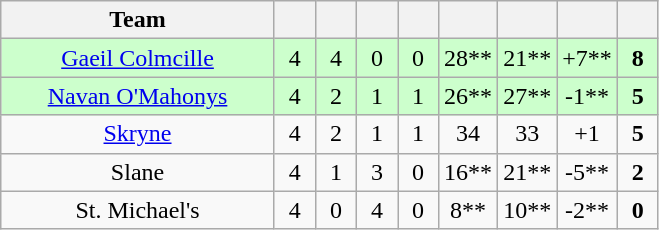<table class="wikitable" style="text-align:center">
<tr>
<th style="width:175px;">Team</th>
<th width="20"></th>
<th width="20"></th>
<th width="20"></th>
<th width="20"></th>
<th width="20"></th>
<th width="20"></th>
<th width="20"></th>
<th width="20"></th>
</tr>
<tr style="background:#cfc;">
<td><a href='#'>Gaeil Colmcille</a></td>
<td>4</td>
<td>4</td>
<td>0</td>
<td>0</td>
<td>28**</td>
<td>21**</td>
<td>+7**</td>
<td><strong>8</strong></td>
</tr>
<tr style="background:#cfc;">
<td><a href='#'>Navan O'Mahonys</a></td>
<td>4</td>
<td>2</td>
<td>1</td>
<td>1</td>
<td>26**</td>
<td>27**</td>
<td>-1**</td>
<td><strong>5</strong></td>
</tr>
<tr>
<td><a href='#'>Skryne</a></td>
<td>4</td>
<td>2</td>
<td>1</td>
<td>1</td>
<td>34</td>
<td>33</td>
<td>+1</td>
<td><strong>5</strong></td>
</tr>
<tr>
<td>Slane</td>
<td>4</td>
<td>1</td>
<td>3</td>
<td>0</td>
<td>16**</td>
<td>21**</td>
<td>-5**</td>
<td><strong>2</strong></td>
</tr>
<tr>
<td>St. Michael's</td>
<td>4</td>
<td>0</td>
<td>4</td>
<td>0</td>
<td>8**</td>
<td>10**</td>
<td>-2**</td>
<td><strong>0</strong></td>
</tr>
</table>
